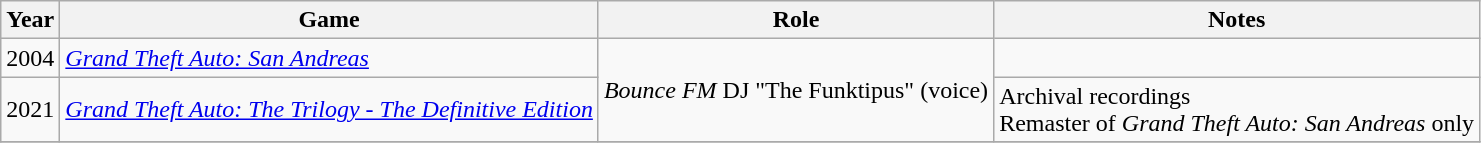<table class="wikitable sortable">
<tr>
<th>Year</th>
<th>Game</th>
<th>Role</th>
<th>Notes</th>
</tr>
<tr>
<td>2004</td>
<td><em><a href='#'>Grand Theft Auto: San Andreas</a></em></td>
<td rowspan="2"><em>Bounce FM</em> DJ "The Funktipus" (voice)</td>
<td></td>
</tr>
<tr>
<td>2021</td>
<td><em><a href='#'>Grand Theft Auto: The Trilogy - The Definitive Edition</a></em></td>
<td>Archival recordings<br>Remaster of <em>Grand Theft Auto: San Andreas</em> only</td>
</tr>
<tr>
</tr>
</table>
